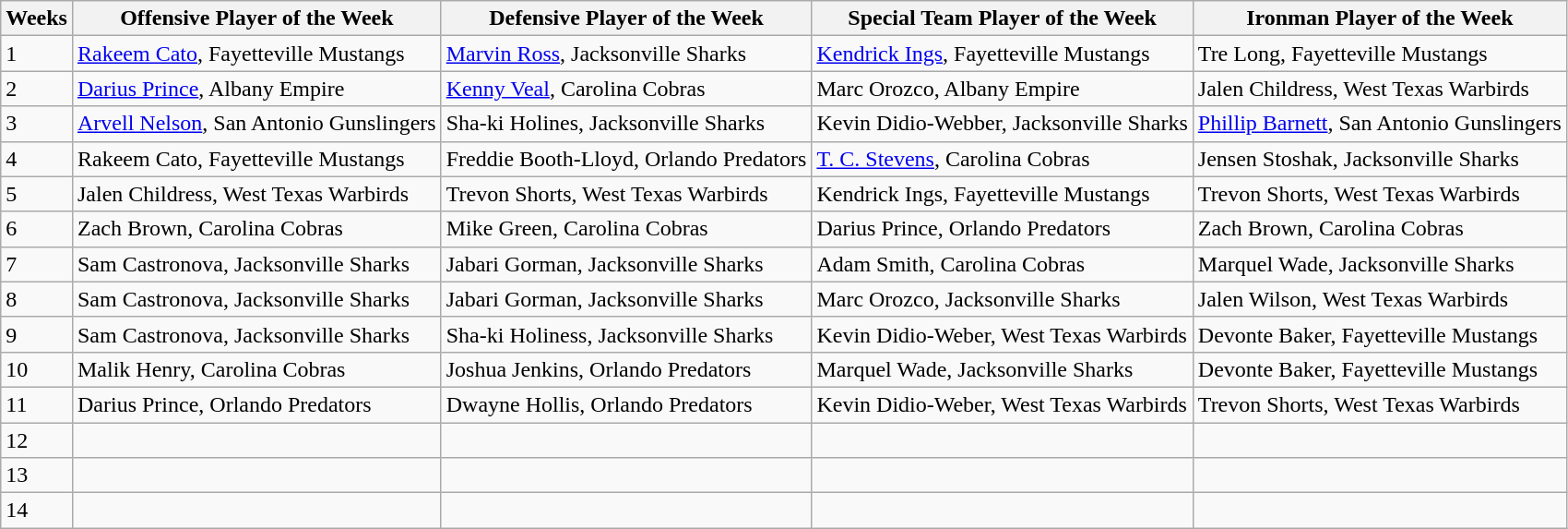<table class="wikitable">
<tr>
<th>Weeks</th>
<th>Offensive Player of the Week</th>
<th>Defensive Player of the Week</th>
<th>Special Team Player of the Week</th>
<th>Ironman Player of the Week</th>
</tr>
<tr>
<td>1</td>
<td><a href='#'>Rakeem Cato</a>, Fayetteville Mustangs</td>
<td><a href='#'>Marvin Ross</a>, Jacksonville Sharks</td>
<td><a href='#'>Kendrick Ings</a>, Fayetteville Mustangs</td>
<td>Tre Long, Fayetteville Mustangs</td>
</tr>
<tr>
<td>2</td>
<td><a href='#'>Darius Prince</a>, Albany Empire</td>
<td><a href='#'>Kenny Veal</a>, Carolina Cobras</td>
<td>Marc Orozco, Albany Empire</td>
<td>Jalen Childress, West Texas Warbirds</td>
</tr>
<tr>
<td>3</td>
<td><a href='#'>Arvell Nelson</a>, San Antonio Gunslingers</td>
<td>Sha-ki Holines, Jacksonville Sharks</td>
<td>Kevin Didio-Webber, Jacksonville Sharks</td>
<td><a href='#'>Phillip Barnett</a>, San Antonio Gunslingers</td>
</tr>
<tr>
<td>4</td>
<td>Rakeem Cato, Fayetteville Mustangs</td>
<td>Freddie Booth-Lloyd, Orlando Predators</td>
<td><a href='#'>T. C. Stevens</a>, Carolina Cobras</td>
<td>Jensen Stoshak, Jacksonville Sharks</td>
</tr>
<tr>
<td>5</td>
<td>Jalen Childress, West Texas Warbirds</td>
<td>Trevon Shorts, West Texas Warbirds</td>
<td>Kendrick Ings, Fayetteville Mustangs</td>
<td>Trevon Shorts, West Texas Warbirds</td>
</tr>
<tr>
<td>6</td>
<td>Zach Brown, Carolina Cobras</td>
<td>Mike Green, Carolina Cobras</td>
<td>Darius Prince, Orlando Predators</td>
<td>Zach Brown, Carolina Cobras</td>
</tr>
<tr>
<td>7</td>
<td>Sam Castronova, Jacksonville Sharks</td>
<td>Jabari Gorman, Jacksonville Sharks</td>
<td>Adam Smith, Carolina Cobras</td>
<td>Marquel Wade, Jacksonville Sharks</td>
</tr>
<tr>
<td>8</td>
<td>Sam Castronova, Jacksonville Sharks</td>
<td>Jabari Gorman, Jacksonville Sharks</td>
<td>Marc Orozco, Jacksonville Sharks</td>
<td>Jalen Wilson, West Texas Warbirds</td>
</tr>
<tr>
<td>9</td>
<td>Sam Castronova, Jacksonville Sharks</td>
<td>Sha-ki Holiness, Jacksonville Sharks</td>
<td>Kevin Didio-Weber, West Texas Warbirds</td>
<td>Devonte Baker, Fayetteville Mustangs</td>
</tr>
<tr>
<td>10</td>
<td>Malik Henry, Carolina Cobras</td>
<td>Joshua Jenkins, Orlando Predators</td>
<td>Marquel Wade, Jacksonville Sharks</td>
<td>Devonte Baker, Fayetteville Mustangs</td>
</tr>
<tr>
<td>11</td>
<td>Darius Prince, Orlando Predators</td>
<td>Dwayne Hollis, Orlando Predators</td>
<td>Kevin Didio-Weber, West Texas Warbirds</td>
<td>Trevon Shorts, West Texas Warbirds</td>
</tr>
<tr>
<td>12</td>
<td></td>
<td></td>
<td></td>
<td></td>
</tr>
<tr>
<td>13</td>
<td></td>
<td></td>
<td></td>
<td></td>
</tr>
<tr>
<td>14</td>
<td></td>
<td></td>
<td></td>
<td></td>
</tr>
</table>
